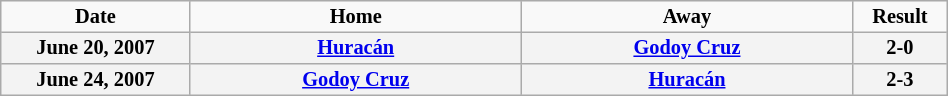<table border="2" cellpadding="2" cellspacing="0" width="50%" style="margin: 0; background: #f9f9f9; border: 1px #aaa solid; border-collapse: collapse; font-size: 85%;">
<tr>
<th width="20%">Date</th>
<th>Home</th>
<th>Away</th>
<th width="10%">Result</th>
</tr>
<tr>
<th bgcolor="F3F3F3">June 20, 2007</th>
<th bgcolor="F3F3F3"><strong><a href='#'>Huracán</a></strong></th>
<th bgcolor="F3F3F3"><a href='#'>Godoy Cruz</a></th>
<th bgcolor="F3F3F3">2-0</th>
</tr>
<tr>
<th bgcolor="F3F3F3">June 24, 2007</th>
<th bgcolor="F3F3F3"><a href='#'>Godoy Cruz</a></th>
<th bgcolor="F3F3F3"><strong><a href='#'>Huracán</a></strong></th>
<th bgcolor="F3F3F3">2-3</th>
</tr>
</table>
